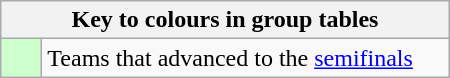<table class="wikitable" style="text-align: center; width: 300px;">
<tr>
<th colspan=2>Key to colours in group tables</th>
</tr>
<tr>
<td bgcolor=#ccffcc style="width: 20px;"></td>
<td align=left>Teams that advanced to the <a href='#'>semifinals</a></td>
</tr>
</table>
